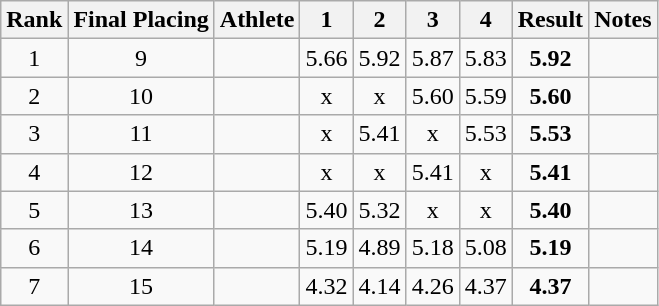<table class="wikitable sortable" style="text-align:center">
<tr>
<th>Rank</th>
<th>Final Placing</th>
<th>Athlete</th>
<th>1</th>
<th>2</th>
<th>3</th>
<th>4</th>
<th>Result</th>
<th>Notes</th>
</tr>
<tr>
<td>1</td>
<td>9</td>
<td align=left></td>
<td>5.66</td>
<td>5.92</td>
<td>5.87</td>
<td>5.83</td>
<td><strong>5.92</strong></td>
<td></td>
</tr>
<tr>
<td>2</td>
<td>10</td>
<td align=left></td>
<td>x</td>
<td>x</td>
<td>5.60</td>
<td>5.59</td>
<td><strong>5.60</strong></td>
<td></td>
</tr>
<tr>
<td>3</td>
<td>11</td>
<td align=left></td>
<td>x</td>
<td>5.41</td>
<td>x</td>
<td>5.53</td>
<td><strong>5.53</strong></td>
<td></td>
</tr>
<tr>
<td>4</td>
<td>12</td>
<td align=left></td>
<td>x</td>
<td>x</td>
<td>5.41</td>
<td>x</td>
<td><strong>5.41</strong></td>
<td></td>
</tr>
<tr>
<td>5</td>
<td>13</td>
<td align=left></td>
<td>5.40</td>
<td>5.32</td>
<td>x</td>
<td>x</td>
<td><strong>5.40</strong></td>
<td></td>
</tr>
<tr>
<td>6</td>
<td>14</td>
<td align=left></td>
<td>5.19</td>
<td>4.89</td>
<td>5.18</td>
<td>5.08</td>
<td><strong>5.19</strong></td>
<td></td>
</tr>
<tr>
<td>7</td>
<td>15</td>
<td align=left></td>
<td>4.32</td>
<td>4.14</td>
<td>4.26</td>
<td>4.37</td>
<td><strong>4.37</strong></td>
<td></td>
</tr>
</table>
